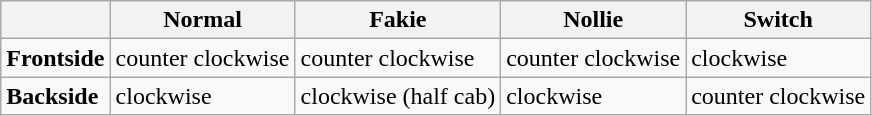<table class="wikitable">
<tr>
<th></th>
<th>Normal</th>
<th>Fakie</th>
<th>Nollie</th>
<th>Switch</th>
</tr>
<tr>
<td><strong>Frontside</strong></td>
<td>counter clockwise</td>
<td>counter clockwise</td>
<td>counter clockwise</td>
<td>clockwise</td>
</tr>
<tr>
<td><strong>Backside</strong></td>
<td>clockwise</td>
<td>clockwise (half cab)</td>
<td>clockwise</td>
<td>counter clockwise</td>
</tr>
</table>
